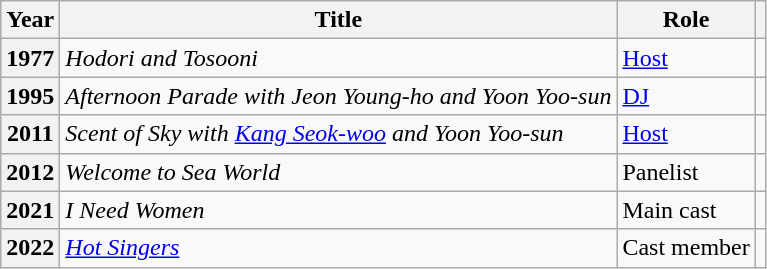<table class="wikitable plainrowheaders sortable">
<tr>
<th scope="col">Year</th>
<th scope="col">Title</th>
<th scope="col">Role</th>
<th scope="col" class="unsortable"></th>
</tr>
<tr>
<th scope="row">1977</th>
<td><em>Hodori and Tosooni</em></td>
<td><a href='#'>Host</a></td>
<td></td>
</tr>
<tr>
<th scope="row">1995</th>
<td><em>Afternoon Parade with Jeon Young-ho and Yoon Yoo-sun</em></td>
<td><a href='#'>DJ</a></td>
<td></td>
</tr>
<tr>
<th scope="row">2011</th>
<td><em>Scent of Sky with <a href='#'>Kang Seok-woo</a> and Yoon Yoo-sun</em></td>
<td><a href='#'>Host</a></td>
<td></td>
</tr>
<tr>
<th scope="row">2012</th>
<td><em>Welcome to Sea World</em></td>
<td>Panelist</td>
<td></td>
</tr>
<tr>
<th scope="row">2021</th>
<td><em>I Need Women</em></td>
<td>Main cast</td>
<td></td>
</tr>
<tr>
<th scope="row">2022</th>
<td><em><a href='#'>Hot Singers</a></em></td>
<td>Cast member</td>
<td></td>
</tr>
</table>
